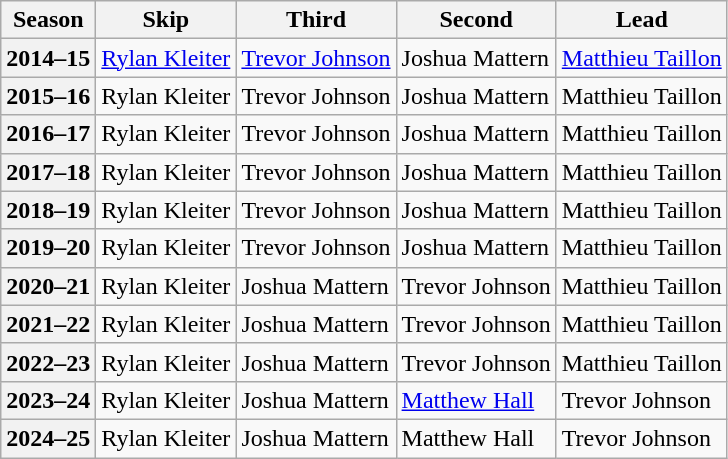<table class="wikitable">
<tr>
<th scope="col">Season</th>
<th scope="col">Skip</th>
<th scope="col">Third</th>
<th scope="col">Second</th>
<th scope="col">Lead</th>
</tr>
<tr>
<th scope="row">2014–15</th>
<td><a href='#'>Rylan Kleiter</a></td>
<td><a href='#'>Trevor Johnson</a></td>
<td>Joshua Mattern</td>
<td><a href='#'>Matthieu Taillon</a></td>
</tr>
<tr>
<th scope="row">2015–16</th>
<td>Rylan Kleiter</td>
<td>Trevor Johnson</td>
<td>Joshua Mattern</td>
<td>Matthieu Taillon</td>
</tr>
<tr>
<th scope="row">2016–17</th>
<td>Rylan Kleiter</td>
<td>Trevor Johnson</td>
<td>Joshua Mattern</td>
<td>Matthieu Taillon</td>
</tr>
<tr>
<th scope="row">2017–18</th>
<td>Rylan Kleiter</td>
<td>Trevor Johnson</td>
<td>Joshua Mattern</td>
<td>Matthieu Taillon</td>
</tr>
<tr>
<th scope="row">2018–19</th>
<td>Rylan Kleiter</td>
<td>Trevor Johnson</td>
<td>Joshua Mattern</td>
<td>Matthieu Taillon</td>
</tr>
<tr>
<th scope="row">2019–20</th>
<td>Rylan Kleiter</td>
<td>Trevor Johnson</td>
<td>Joshua Mattern</td>
<td>Matthieu Taillon</td>
</tr>
<tr>
<th scope="row">2020–21</th>
<td>Rylan Kleiter</td>
<td>Joshua Mattern</td>
<td>Trevor Johnson</td>
<td>Matthieu Taillon</td>
</tr>
<tr>
<th scope="row">2021–22</th>
<td>Rylan Kleiter</td>
<td>Joshua Mattern</td>
<td>Trevor Johnson</td>
<td>Matthieu Taillon</td>
</tr>
<tr>
<th scope="row">2022–23</th>
<td>Rylan Kleiter</td>
<td>Joshua Mattern</td>
<td>Trevor Johnson</td>
<td>Matthieu Taillon</td>
</tr>
<tr>
<th scope="row">2023–24</th>
<td>Rylan Kleiter</td>
<td>Joshua Mattern</td>
<td><a href='#'>Matthew Hall</a></td>
<td>Trevor Johnson</td>
</tr>
<tr>
<th scope="row">2024–25</th>
<td>Rylan Kleiter</td>
<td>Joshua Mattern</td>
<td>Matthew Hall</td>
<td>Trevor Johnson</td>
</tr>
</table>
